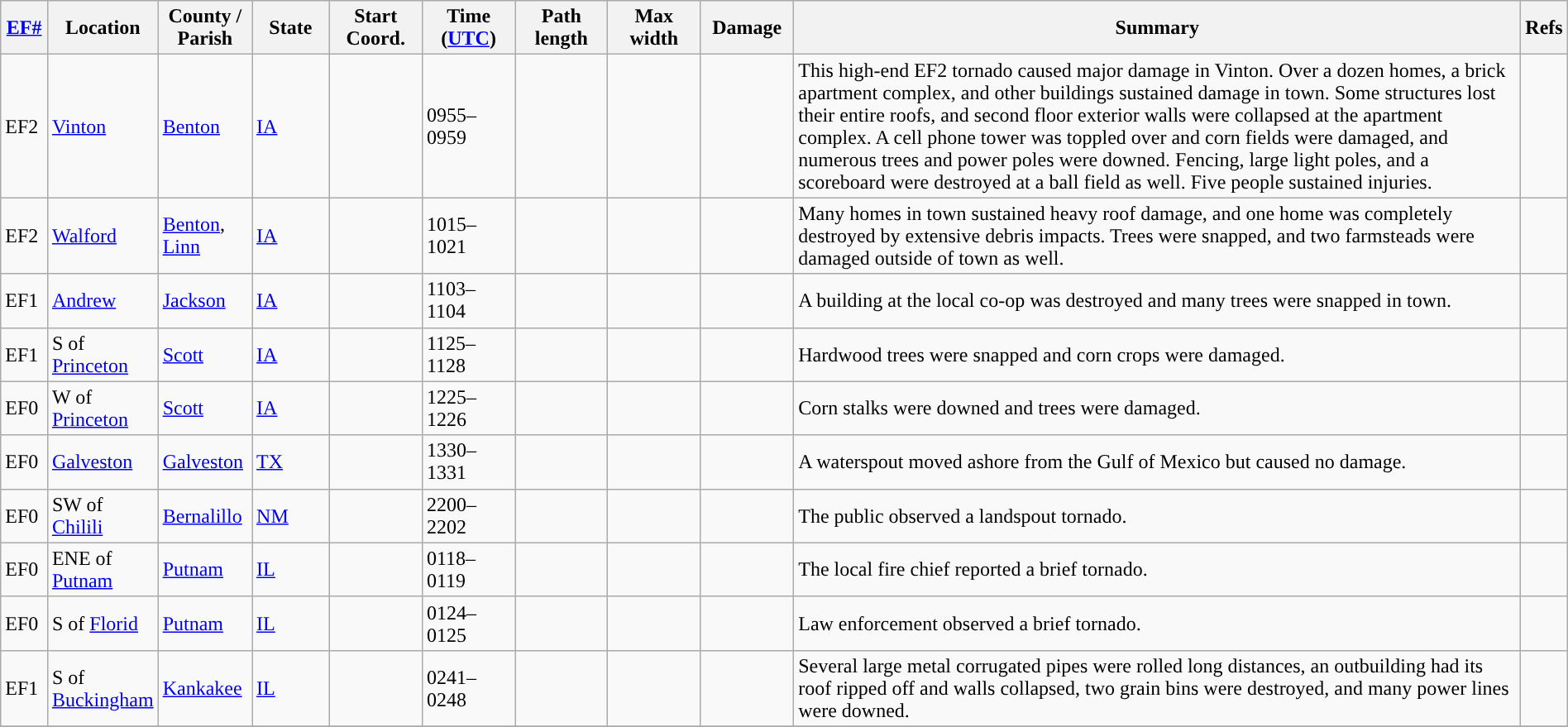<table class="wikitable sortable" style="width:100%;">
<tr>
<th scope="col" width="3%" align="center"><a href='#'>EF#</a></th>
<th scope="col" width="7%" align="center" class="unsortable">Location</th>
<th scope="col" width="6%" align="center" class="unsortable">County / Parish</th>
<th scope="col" width="5%" align="center">State</th>
<th scope="col" width="6%" align="center">Start Coord.</th>
<th scope="col" width="6%" align="center">Time (<a href='#'>UTC</a>)</th>
<th scope="col" width="6%" align="center">Path length</th>
<th scope="col" width="6%" align="center">Max width</th>
<th scope="col" width="6%" align="center">Damage</th>
<th scope="col" width="48%" class="unsortable" align="center">Summary</th>
<th scope="col" width="48%" class="unsortable" align="center">Refs</th>
</tr>
<tr>
<td>EF2</td>
<td><a href='#'>Vinton</a></td>
<td><a href='#'>Benton</a></td>
<td><a href='#'>IA</a></td>
<td></td>
<td>0955–0959</td>
<td></td>
<td></td>
<td></td>
<td>This high-end EF2 tornado caused major damage in Vinton. Over a dozen homes, a brick apartment complex, and other buildings sustained damage in town. Some structures lost their entire roofs, and second floor exterior walls were collapsed at the apartment complex. A cell phone tower was toppled over and corn fields were damaged, and numerous trees and power poles were downed. Fencing, large light poles, and a scoreboard were destroyed at a ball field as well. Five people sustained injuries.</td>
<td></td>
</tr>
<tr>
<td>EF2</td>
<td><a href='#'>Walford</a></td>
<td><a href='#'>Benton</a>, <a href='#'>Linn</a></td>
<td><a href='#'>IA</a></td>
<td></td>
<td>1015–1021</td>
<td></td>
<td></td>
<td></td>
<td>Many homes in town sustained heavy roof damage, and one home was completely destroyed by extensive debris impacts. Trees were snapped, and two farmsteads were damaged outside of town as well.</td>
<td></td>
</tr>
<tr>
<td>EF1</td>
<td><a href='#'>Andrew</a></td>
<td><a href='#'>Jackson</a></td>
<td><a href='#'>IA</a></td>
<td></td>
<td>1103–1104</td>
<td></td>
<td></td>
<td></td>
<td>A building at the local co-op was destroyed and many trees were snapped in town.</td>
<td></td>
</tr>
<tr>
<td>EF1</td>
<td>S of <a href='#'>Princeton</a></td>
<td><a href='#'>Scott</a></td>
<td><a href='#'>IA</a></td>
<td></td>
<td>1125–1128</td>
<td></td>
<td></td>
<td></td>
<td>Hardwood trees were snapped and corn crops were damaged.</td>
<td></td>
</tr>
<tr>
<td>EF0</td>
<td>W of <a href='#'>Princeton</a></td>
<td><a href='#'>Scott</a></td>
<td><a href='#'>IA</a></td>
<td></td>
<td>1225–1226</td>
<td></td>
<td></td>
<td></td>
<td>Corn stalks were downed and trees were damaged.</td>
<td></td>
</tr>
<tr>
<td>EF0</td>
<td><a href='#'>Galveston</a></td>
<td><a href='#'>Galveston</a></td>
<td><a href='#'>TX</a></td>
<td></td>
<td>1330–1331</td>
<td></td>
<td></td>
<td></td>
<td>A waterspout moved ashore from the Gulf of Mexico but caused no damage.</td>
<td></td>
</tr>
<tr>
<td>EF0</td>
<td>SW of <a href='#'>Chilili</a></td>
<td><a href='#'>Bernalillo</a></td>
<td><a href='#'>NM</a></td>
<td></td>
<td>2200–2202</td>
<td></td>
<td></td>
<td></td>
<td>The public observed a landspout tornado.</td>
<td></td>
</tr>
<tr>
<td>EF0</td>
<td>ENE of <a href='#'>Putnam</a></td>
<td><a href='#'>Putnam</a></td>
<td><a href='#'>IL</a></td>
<td></td>
<td>0118–0119</td>
<td></td>
<td></td>
<td></td>
<td>The local fire chief reported a brief tornado.</td>
<td></td>
</tr>
<tr>
<td>EF0</td>
<td>S of <a href='#'>Florid</a></td>
<td><a href='#'>Putnam</a></td>
<td><a href='#'>IL</a></td>
<td></td>
<td>0124–0125</td>
<td></td>
<td></td>
<td></td>
<td>Law enforcement observed a brief tornado.</td>
<td></td>
</tr>
<tr>
<td>EF1</td>
<td>S of <a href='#'>Buckingham</a></td>
<td><a href='#'>Kankakee</a></td>
<td><a href='#'>IL</a></td>
<td></td>
<td>0241–0248</td>
<td></td>
<td></td>
<td></td>
<td>Several large metal corrugated pipes were rolled long distances, an outbuilding had its roof ripped off and walls collapsed, two grain bins were destroyed, and many power lines were downed.</td>
<td></td>
</tr>
<tr>
</tr>
</table>
